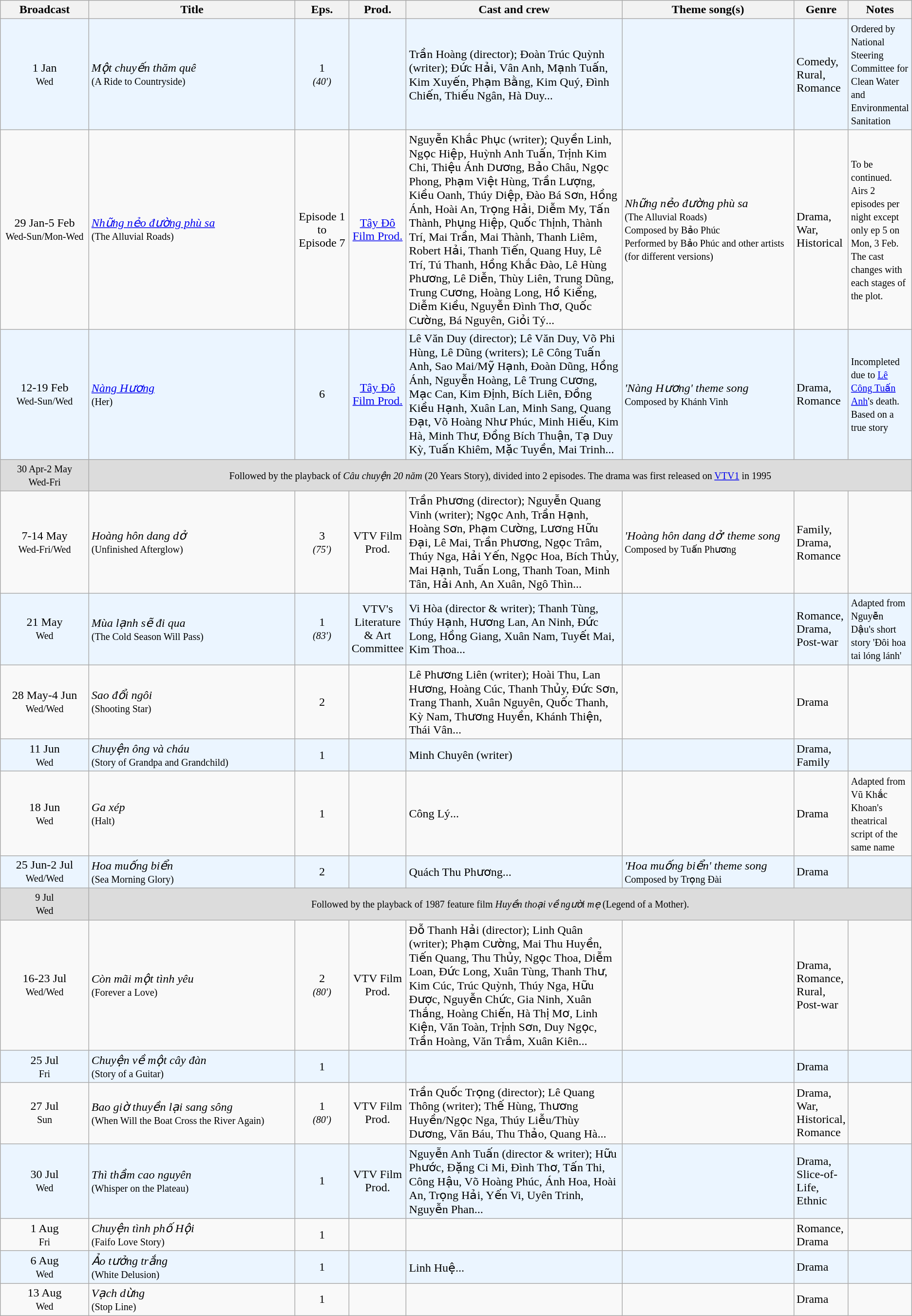<table class="wikitable sortable">
<tr>
<th style="width:10%;">Broadcast</th>
<th style="width:24%;">Title</th>
<th style="width:6%;">Eps.</th>
<th style="width:5%;">Prod.</th>
<th style="width:25%;">Cast and crew</th>
<th style="width:20%;">Theme song(s)</th>
<th style="width:5%;">Genre</th>
<th style="width:5%;">Notes</th>
</tr>
<tr ---- bgcolor="#ebf5ff">
<td style="text-align:center;">1 Jan<br><small>Wed</small><br></td>
<td><em>Một chuyến thăm quê</em> <br><small>(A Ride to Countryside)</small></td>
<td style="text-align:center;">1<br><small><em>(40′)</em></small></td>
<td style="text-align:center;"></td>
<td>Trần Hoàng (director); Đoàn Trúc Quỳnh (writer); Đức Hải, Vân Anh, Mạnh Tuấn, Kim Xuyến, Phạm Bằng, Kim Quý, Đình Chiến, Thiếu Ngân, Hà Duy...</td>
<td></td>
<td>Comedy, Rural, Romance</td>
<td><small>Ordered by National Steering Committee for Clean Water and Environmental Sanitation</small></td>
</tr>
<tr>
<td style="text-align:center;">29 Jan-5 Feb<br><small>Wed-Sun/Mon-Wed</small><br></td>
<td><em><a href='#'>Những nẻo đường phù sa</a></em> <br><small>(The Alluvial Roads)</small></td>
<td style="text-align:center;">Episode 1<br>to<br>Episode 7</td>
<td style="text-align:center;"><a href='#'>Tây Đô Film Prod.</a></td>
<td> Nguyễn Khắc Phục (writer); Quyền Linh, Ngọc Hiệp, Huỳnh Anh Tuấn, Trịnh Kim Chi, Thiệu Ánh Dương, Bảo Châu, Ngọc Phong, Phạm Việt Hùng, Trần Lượng, Kiều Oanh, Thúy Diệp, Đào Bá Sơn, Hồng Ánh, Hoài An, Trọng Hải, Diễm My, Tấn Thành, Phụng Hiệp, Quốc Thịnh, Thành Trí, Mai Trần, Mai Thành, Thanh Liêm, Robert Hải, Thanh Tiến, Quang Huy, Lê Trí, Tú Thanh, Hồng Khắc Đào, Lê Hùng Phương, Lê Diễn, Thùy Liên, Trung Dũng, Trung Cương, Hoàng Long, Hồ Kiểng, Diễm Kiều, Nguyễn Đình Thơ, Quốc Cường, Bá Nguyên, Giỏi Tý...</td>
<td><em>Những nẻo đường phù sa</em><br><small>(The Alluvial Roads)<br>Composed by Bảo Phúc<br>Performed by Bảo Phúc and other artists (for different versions)</small></td>
<td>Drama, War, Historical</td>
<td><small>To be continued.<br>Airs 2 episodes per night except only ep 5 on Mon, 3 Feb.<br>The cast changes with each stages of the plot.</small></td>
</tr>
<tr ---- bgcolor="#ebf5ff">
<td style="text-align:center;">12-19 Feb<br><small>Wed-Sun/Wed</small><br></td>
<td><em><a href='#'>Nàng Hương</a></em> <br><small>(Her)</small></td>
<td style="text-align:center;">6</td>
<td style="text-align:center;"><a href='#'>Tây Đô Film Prod.</a></td>
<td>Lê Văn Duy (director); Lê Văn Duy, Võ Phi Hùng, Lê Dũng (writers); Lê Công Tuấn Anh, Sao Mai/Mỹ Hạnh, Đoàn Dũng, Hồng Ánh, Nguyễn Hoàng, Lê Trung Cương, Mạc Can, Kim Định, Bích Liên, Đồng Kiều Hạnh, Xuân Lan, Minh Sang, Quang Đạt, Võ Hoàng Như Phúc, Minh Hiếu, Kim Hà, Minh Thư, Đồng Bích Thuận, Tạ Duy Kỳ, Tuấn Khiêm, Mặc Tuyền, Mai Trinh...</td>
<td><em> 'Nàng Hương' theme song</em><br><small>Composed by Khánh Vinh</small></td>
<td>Drama, Romance</td>
<td><small>Incompleted due to <a href='#'>Lê Công Tuấn Anh</a>'s death. Based on a true story</small></td>
</tr>
<tr ---- bgcolor="#DCDCDC">
<td style="text-align:center;"><small>30 Apr-2 May</small><br><small>Wed-Fri</small></td>
<td colspan="7" align=center><small>Followed by the playback of <em>Câu chuyện 20 năm</em> (20 Years Story), divided into 2 episodes. The drama was first released on <a href='#'>VTV1</a> in 1995</small></td>
</tr>
<tr>
<td style="text-align:center;">7-14 May<br><small>Wed-Fri/Wed</small><br></td>
<td><em>Hoàng hôn dang dở</em> <br><small>(Unfinished Afterglow)</small></td>
<td style="text-align:center;">3<br><small><em>(75′)</em></small></td>
<td style="text-align:center;">VTV Film Prod.</td>
<td>Trần Phương (director); Nguyễn Quang Vinh (writer); Ngọc Anh, Trần Hạnh, Hoàng Sơn, Phạm Cường, Lương Hữu Đại, Lê Mai, Trần Phương, Ngọc Trâm, Thúy Nga, Hải Yến, Ngọc Hoa, Bích Thủy, Mai Hạnh, Tuấn Long, Thanh Toan, Minh Tân, Hải Anh, An Xuân, Ngô Thìn...</td>
<td><em> 'Hoàng hôn dang dở' theme song</em><br><small>Composed by Tuấn Phương</small></td>
<td>Family, Drama, Romance</td>
<td></td>
</tr>
<tr ---- bgcolor="#ebf5ff">
<td style="text-align:center;">21 May<br><small>Wed</small><br></td>
<td><em>Mùa lạnh sẽ đi qua</em> <br><small>(The Cold Season Will Pass)</small></td>
<td style="text-align:center;">1<br><small><em>(83′)</em></small></td>
<td style="text-align:center;">VTV's Literature & Art Committee</td>
<td>Vi Hòa (director & writer); Thanh Tùng, Thúy Hạnh, Hương Lan, An Ninh, Đức Long, Hồng Giang, Xuân Nam, Tuyết Mai, Kim Thoa...</td>
<td></td>
<td>Romance, Drama, Post-war</td>
<td><small>Adapted from Nguyễn Dậu's short story 'Đôi hoa tai lóng lánh'</small></td>
</tr>
<tr>
<td style="text-align:center;">28 May-4 Jun<br><small>Wed/Wed</small><br></td>
<td><em>Sao đổi ngôi</em> <br><small>(Shooting Star)</small></td>
<td style="text-align:center;">2</td>
<td style="text-align:center;"></td>
<td>Lê Phương Liên (writer); Hoài Thu, Lan Hương, Hoàng Cúc, Thanh Thủy, Đức Sơn, Trang Thanh, Xuân Nguyên, Quốc Thanh, Kỳ Nam, Thương Huyền, Khánh Thiện, Thái Vân...</td>
<td></td>
<td>Drama</td>
<td></td>
</tr>
<tr ---- bgcolor="#ebf5ff">
<td style="text-align:center;">11 Jun<br><small>Wed</small><br></td>
<td><em>Chuyện ông và cháu</em> <br><small>(Story of Grandpa and Grandchild)</small></td>
<td style="text-align:center;">1</td>
<td style="text-align:center;"></td>
<td>Minh Chuyên (writer)</td>
<td></td>
<td>Drama, Family</td>
<td></td>
</tr>
<tr>
<td style="text-align:center;">18 Jun<br><small>Wed</small><br></td>
<td><em>Ga xép</em> <br><small>(Halt)</small></td>
<td style="text-align:center;">1</td>
<td style="text-align:center;"></td>
<td>Công Lý...</td>
<td></td>
<td>Drama</td>
<td><small>Adapted from Vũ Khắc Khoan's theatrical script of the same name</small></td>
</tr>
<tr ---- bgcolor="#ebf5ff">
<td style="text-align:center;">25 Jun-2 Jul<br><small>Wed/Wed</small><br></td>
<td><em>Hoa muống biển</em> <br><small>(Sea Morning Glory)</small></td>
<td style="text-align:center;">2</td>
<td style="text-align:center;"></td>
<td>Quách Thu Phương...</td>
<td><em> 'Hoa muống biển' theme song</em><br><small>Composed by Trọng Đài</small></td>
<td>Drama</td>
<td></td>
</tr>
<tr ---- bgcolor="#DCDCDC">
<td style="text-align:center;"><small>9 Jul</small><br><small>Wed</small></td>
<td colspan="7" align=center><small>Followed by the playback of 1987 feature film <em>Huyền thoại về người mẹ</em> (Legend of a Mother).</small><br></td>
</tr>
<tr>
<td style="text-align:center;">16-23 Jul<br><small>Wed/Wed</small><br></td>
<td><em>Còn mãi một tình yêu</em> <br><small>(Forever a Love)</small></td>
<td style="text-align:center;">2<br><small><em>(80′)</em></small></td>
<td style="text-align:center;">VTV Film Prod.</td>
<td>Đỗ Thanh Hải (director); Linh Quân (writer); Phạm Cường, Mai Thu Huyền, Tiến Quang, Thu Thủy, Ngọc Thoa, Diễm Loan, Đức Long, Xuân Tùng, Thanh Thư, Kim Cúc, Trúc Quỳnh, Thúy Nga, Hữu Được, Nguyễn Chức, Gia Ninh, Xuân Thắng, Hoàng Chiến, Hà Thị Mơ, Linh Kiện, Văn Toàn, Trịnh Sơn, Duy Ngọc, Trần Hoàng, Văn Trắm, Xuân Kiên...</td>
<td></td>
<td>Drama, Romance, Rural, Post-war</td>
<td></td>
</tr>
<tr ---- bgcolor="#ebf5ff">
<td style="text-align:center;">25 Jul<br><small>Fri</small><br></td>
<td><em>Chuyện về một cây đàn</em> <br><small>(Story of a Guitar)</small></td>
<td style="text-align:center;">1</td>
<td style="text-align:center;"></td>
<td></td>
<td></td>
<td>Drama</td>
<td></td>
</tr>
<tr>
<td style="text-align:center;">27 Jul<br><small>Sun</small><br></td>
<td><em>Bao giờ thuyền lại sang sông</em> <br><small>(When Will the Boat Cross the River Again)</small></td>
<td style="text-align:center;">1<br><small><em>(80′)</em></small></td>
<td style="text-align:center;">VTV Film Prod.</td>
<td>Trần Quốc Trọng (director); Lê Quang Thông (writer); Thế Hùng, Thương Huyền/Ngọc Nga, Thúy Liễu/Thùy Dương, Văn Báu, Thu Thảo, Quang Hà...</td>
<td></td>
<td>Drama, War, Historical, Romance</td>
<td></td>
</tr>
<tr ---- bgcolor="#ebf5ff">
<td style="text-align:center;">30 Jul<br><small>Wed</small><br></td>
<td><em>Thì thầm cao nguyên</em> <br><small>(Whisper on the Plateau)</small></td>
<td style="text-align:center;">1</td>
<td style="text-align:center;">VTV Film Prod.</td>
<td>Nguyễn Anh Tuấn (director & writer); Hữu Phước, Đặng Ci Mi, Đình Thơ, Tấn Thi, Công Hậu, Võ Hoàng Phúc, Ánh Hoa, Hoài An, Trọng Hải, Yến Vi, Uyên Trinh, Nguyễn Phan...</td>
<td></td>
<td>Drama, Slice-of-Life, Ethnic</td>
<td></td>
</tr>
<tr>
<td style="text-align:center;">1 Aug<br><small>Fri</small></td>
<td><em>Chuyện tình phố Hội</em> <br><small>(Faifo Love Story)</small></td>
<td style="text-align:center;">1</td>
<td style="text-align:center;"></td>
<td></td>
<td></td>
<td>Romance, Drama</td>
<td></td>
</tr>
<tr ---- bgcolor="#ebf5ff">
<td style="text-align:center;">6 Aug<br><small>Wed</small><br></td>
<td><em>Ảo tưởng trắng</em> <br><small>(White Delusion)</small></td>
<td style="text-align:center;">1</td>
<td style="text-align:center;"></td>
<td>Linh Huệ...</td>
<td></td>
<td>Drama</td>
<td></td>
</tr>
<tr>
<td style="text-align:center;">13 Aug<br><small>Wed</small></td>
<td><em>Vạch dừng</em> <br><small>(Stop Line)</small></td>
<td style="text-align:center;">1</td>
<td style="text-align:center;"></td>
<td></td>
<td></td>
<td>Drama</td>
<td></td>
</tr>
</table>
